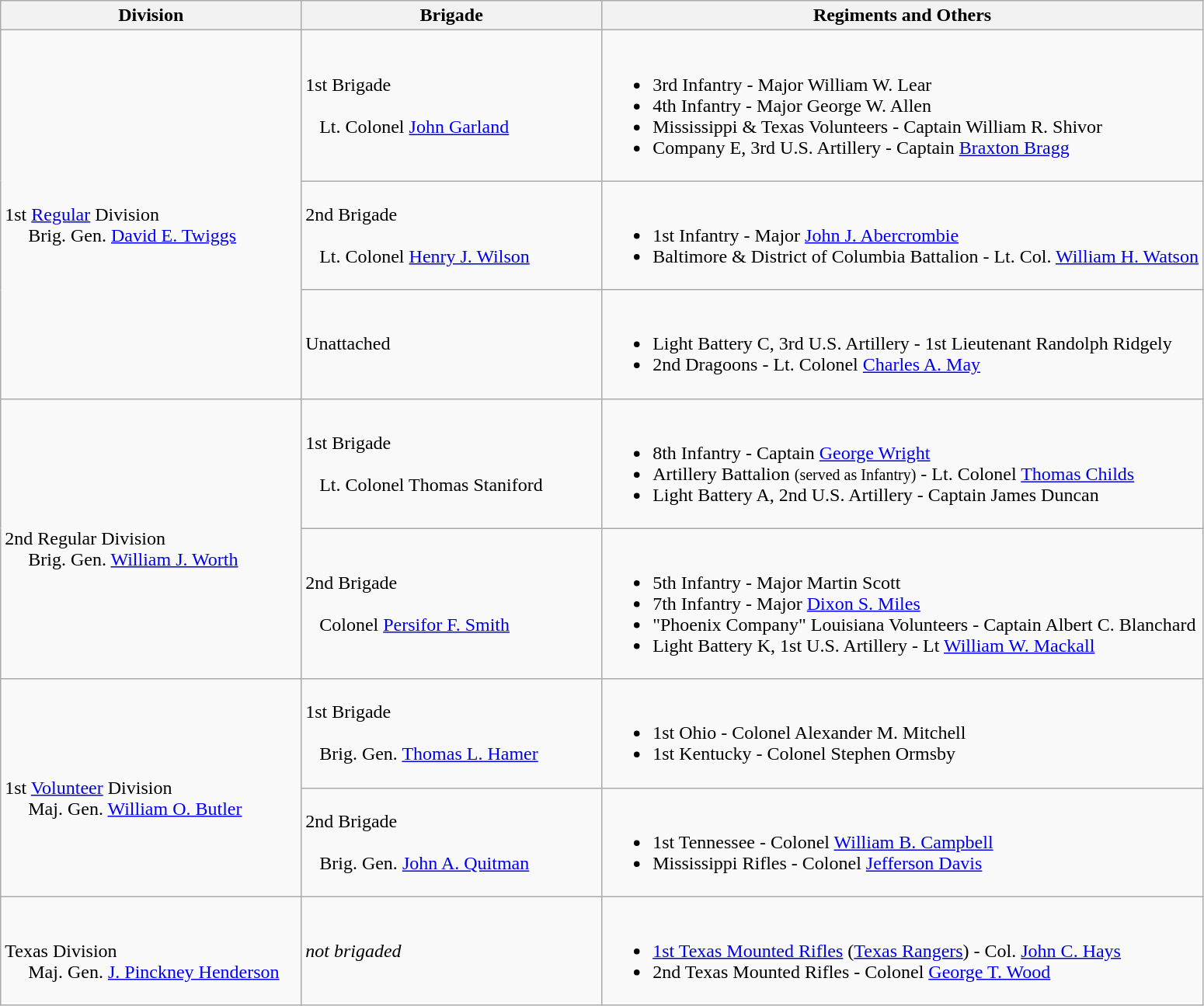<table class="wikitable">
<tr>
<th width=25%>Division</th>
<th width=25%>Brigade</th>
<th>Regiments and Others</th>
</tr>
<tr>
<td rowspan=3><br>1st <a href='#'>Regular</a> Division
<br>    
Brig. Gen. <a href='#'>David E. Twiggs</a></td>
<td>1st Brigade<br><br>  
Lt. Colonel <a href='#'>John Garland</a></td>
<td><br><ul><li>3rd Infantry - Major William W. Lear</li><li>4th Infantry - Major George W. Allen</li><li>Mississippi & Texas Volunteers - Captain William R. Shivor</li><li>Company E, 3rd U.S. Artillery - Captain <a href='#'>Braxton Bragg</a></li></ul></td>
</tr>
<tr>
<td>2nd Brigade<br><br>  
Lt. Colonel <a href='#'>Henry J. Wilson</a></td>
<td><br><ul><li>1st Infantry - Major <a href='#'>John J. Abercrombie</a></li><li>Baltimore & District of Columbia Battalion - Lt. Col. <a href='#'>William H. Watson</a></li></ul></td>
</tr>
<tr>
<td>Unattached</td>
<td><br><ul><li>Light Battery C, 3rd U.S. Artillery - 1st Lieutenant Randolph Ridgely</li><li>2nd Dragoons - Lt. Colonel <a href='#'>Charles A. May</a></li></ul></td>
</tr>
<tr>
<td rowspan=2><br>2nd Regular Division
<br>    
Brig. Gen. <a href='#'>William J. Worth</a></td>
<td>1st Brigade<br><br>  
Lt. Colonel Thomas Staniford</td>
<td><br><ul><li>8th Infantry - Captain <a href='#'>George Wright</a></li><li>Artillery Battalion <small>(served as Infantry)</small> - Lt. Colonel <a href='#'>Thomas Childs</a></li><li>Light Battery A, 2nd U.S. Artillery - Captain James Duncan</li></ul></td>
</tr>
<tr>
<td>2nd Brigade<br><br>  
Colonel <a href='#'>Persifor F. Smith</a></td>
<td><br><ul><li>5th Infantry - Major Martin Scott</li><li>7th Infantry - Major <a href='#'>Dixon S. Miles</a></li><li>"Phoenix Company" Louisiana Volunteers - Captain Albert C. Blanchard</li><li>Light Battery K, 1st U.S. Artillery - Lt <a href='#'>William W. Mackall</a></li></ul></td>
</tr>
<tr>
<td rowspan=2><br>1st <a href='#'>Volunteer</a> Division
<br>    
Maj. Gen. <a href='#'>William O. Butler</a></td>
<td>1st Brigade<br><br>  
Brig. Gen. <a href='#'>Thomas L. Hamer</a></td>
<td><br><ul><li>1st Ohio - Colonel Alexander M. Mitchell</li><li>1st Kentucky - Colonel Stephen Ormsby</li></ul></td>
</tr>
<tr>
<td>2nd Brigade<br><br>  
Brig. Gen. <a href='#'>John A. Quitman</a></td>
<td><br><ul><li>1st Tennessee - Colonel <a href='#'>William B. Campbell</a></li><li>Mississippi Rifles - Colonel <a href='#'>Jefferson Davis</a></li></ul></td>
</tr>
<tr>
<td rowspan=1><br>Texas Division
<br>    
Maj. Gen. <a href='#'>J. Pinckney Henderson</a></td>
<td><em>not brigaded</em></td>
<td><br><ul><li><a href='#'>1st Texas Mounted Rifles</a> (<a href='#'>Texas Rangers</a>) - Col. <a href='#'>John C. Hays</a></li><li>2nd Texas Mounted Rifles - Colonel <a href='#'>George T. Wood</a></li></ul></td>
</tr>
</table>
